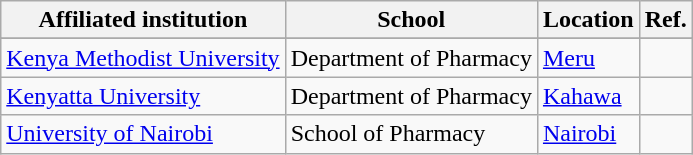<table class="wikitable sortable">
<tr>
<th>Affiliated institution</th>
<th>School</th>
<th>Location</th>
<th>Ref.</th>
</tr>
<tr>
</tr>
<tr>
<td><a href='#'>Kenya Methodist University</a></td>
<td>Department of Pharmacy</td>
<td><a href='#'>Meru</a></td>
<td></td>
</tr>
<tr>
<td><a href='#'>Kenyatta University</a></td>
<td>Department of Pharmacy</td>
<td><a href='#'>Kahawa</a></td>
<td></td>
</tr>
<tr>
<td><a href='#'>University of Nairobi</a></td>
<td>School of Pharmacy</td>
<td><a href='#'>Nairobi</a></td>
<td></td>
</tr>
</table>
